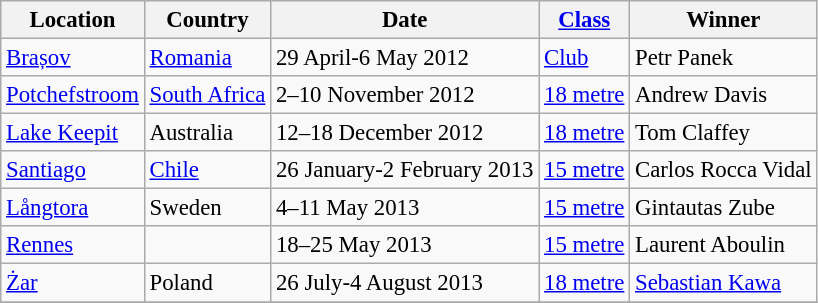<table class="wikitable" style="font-size: 95%;">
<tr>
<th>Location</th>
<th>Country</th>
<th>Date</th>
<th><a href='#'>Class</a></th>
<th>Winner</th>
</tr>
<tr>
<td><a href='#'>Brașov</a></td>
<td> <a href='#'>Romania</a></td>
<td>29 April-6 May 2012</td>
<td><a href='#'>Club</a></td>
<td> Petr Panek</td>
</tr>
<tr>
<td><a href='#'>Potchefstroom</a></td>
<td> <a href='#'>South Africa</a></td>
<td>2–10 November 2012</td>
<td><a href='#'>18 metre</a></td>
<td> Andrew Davis</td>
</tr>
<tr>
<td><a href='#'>Lake Keepit</a></td>
<td> Australia</td>
<td>12–18 December 2012</td>
<td><a href='#'>18 metre</a></td>
<td> Tom Claffey</td>
</tr>
<tr>
<td><a href='#'>Santiago</a></td>
<td> <a href='#'>Chile</a></td>
<td>26 January-2 February 2013</td>
<td><a href='#'>15 metre</a></td>
<td> Carlos Rocca Vidal</td>
</tr>
<tr>
<td><a href='#'>Långtora</a></td>
<td> Sweden</td>
<td>4–11 May 2013</td>
<td><a href='#'>15 metre</a></td>
<td> Gintautas Zube</td>
</tr>
<tr>
<td><a href='#'>Rennes</a></td>
<td></td>
<td>18–25 May 2013</td>
<td><a href='#'>15 metre</a></td>
<td> Laurent Aboulin</td>
</tr>
<tr>
<td><a href='#'>Żar</a></td>
<td> Poland</td>
<td>26 July-4 August 2013</td>
<td><a href='#'>18 metre</a></td>
<td> <a href='#'>Sebastian Kawa</a></td>
</tr>
<tr>
</tr>
</table>
